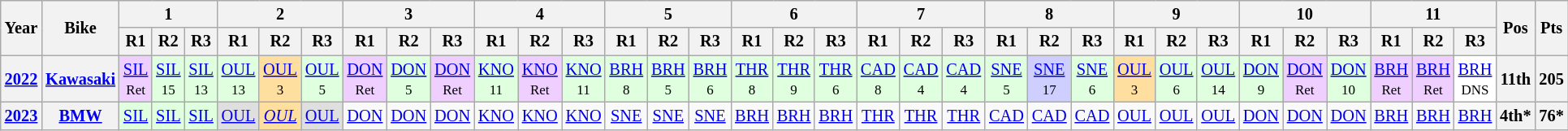<table class="wikitable" style="text-align:center; font-size:85%">
<tr>
<th valign="middle" rowspan=2>Year</th>
<th valign="middle" rowspan=2>Bike</th>
<th colspan=3>1</th>
<th colspan=3>2</th>
<th colspan=3>3</th>
<th colspan=3>4</th>
<th colspan=3>5</th>
<th colspan=3>6</th>
<th colspan=3>7</th>
<th colspan=3>8</th>
<th colspan=3>9</th>
<th colspan=3>10</th>
<th colspan=3>11</th>
<th rowspan=2>Pos</th>
<th rowspan=2>Pts</th>
</tr>
<tr>
<th>R1</th>
<th>R2</th>
<th>R3</th>
<th>R1</th>
<th>R2</th>
<th>R3</th>
<th>R1</th>
<th>R2</th>
<th>R3</th>
<th>R1</th>
<th>R2</th>
<th>R3</th>
<th>R1</th>
<th>R2</th>
<th>R3</th>
<th>R1</th>
<th>R2</th>
<th>R3</th>
<th>R1</th>
<th>R2</th>
<th>R3</th>
<th>R1</th>
<th>R2</th>
<th>R3</th>
<th>R1</th>
<th>R2</th>
<th>R3</th>
<th>R1</th>
<th>R2</th>
<th>R3</th>
<th>R1</th>
<th>R2</th>
<th>R3</th>
</tr>
<tr>
<th><a href='#'>2022</a></th>
<th><a href='#'>Kawasaki</a></th>
<td style="background:#efcfff;"><a href='#'>SIL</a><br><small>Ret</small></td>
<td style="background:#DFFFDF;"><a href='#'>SIL</a><br><small>15</small></td>
<td style="background:#dfffdf;"><a href='#'>SIL</a><br><small>13</small></td>
<td style="background:#DFFFDF;"><a href='#'>OUL</a><br><small>13</small></td>
<td style="background:#FFDF9F;"><a href='#'>OUL</a><br><small>3</small></td>
<td style="background:#DFFFDF;"><a href='#'>OUL</a><br><small>5</small></td>
<td style="background:#efcfff;"><a href='#'>DON</a><br><small>Ret</small></td>
<td style="background:#DFFFDF;"><a href='#'>DON</a><br><small>5</small></td>
<td style="background:#EFCFFF;"><a href='#'>DON</a><br><small>Ret</small></td>
<td style="background:#DFFFDF;"><a href='#'>KNO</a><br><small>11</small></td>
<td style="background:#EFCFFF;"><a href='#'>KNO</a><br><small>Ret</small></td>
<td style="background:#DFFFDF;"><a href='#'>KNO</a><br><small>11</small></td>
<td style="background:#DFFFDF;"><a href='#'>BRH</a><br><small>8</small></td>
<td style="background:#DFFFDF;"><a href='#'>BRH</a><br><small>5</small></td>
<td style="background:#DFFFDF;"><a href='#'>BRH</a><br><small>6</small></td>
<td style="background:#DFFFDF;"><a href='#'>THR</a><br><small>8</small></td>
<td style="background:#DFFFDF;"><a href='#'>THR</a><br><small>9</small></td>
<td style="background:#DFFFDF;"><a href='#'>THR</a><br><small>6</small></td>
<td style="background:#DFFFDF;"><a href='#'>CAD</a><br><small>8</small></td>
<td style="background:#DFFFDF;"><a href='#'>CAD</a><br><small>4</small></td>
<td style="background:#DFFFDF;"><a href='#'>CAD</a><br><small>4</small></td>
<td style="background:#DFFFDF;"><a href='#'>SNE</a><br><small>5</small></td>
<td style="background:#CFCFFF;"><a href='#'>SNE</a><br><small>17</small></td>
<td style="background:#DFFFDF;"><a href='#'>SNE</a><br><small>6</small></td>
<td style="background:#FFDF9F;"><a href='#'>OUL</a><br><small>3</small></td>
<td style="background:#DFFFDF;"><a href='#'>OUL</a><br><small>6</small></td>
<td style="background:#DFFFDF;"><a href='#'>OUL</a><br><small>14</small></td>
<td style="background:#DFFFDF;"><a href='#'>DON</a><br><small>9</small></td>
<td style="background:#EFCFFF;"><a href='#'>DON</a><br><small>Ret</small></td>
<td style="background:#DFFFDF;"><a href='#'>DON</a><br><small>10</small></td>
<td style="background:#EFCFFF;"><a href='#'>BRH</a><br><small>Ret</small></td>
<td style="background:#EFCFFF;"><a href='#'>BRH</a><br><small>Ret</small></td>
<td style="background:#FFFFFF;"><a href='#'>BRH</a><br><small>DNS</small></td>
<th>11th</th>
<th>205</th>
</tr>
<tr>
<th><a href='#'>2023</a></th>
<th><a href='#'>BMW</a></th>
<td style="background:#DFFFDF;"><a href='#'>SIL</a><br></td>
<td style="background:#DFFFDF;"><a href='#'>SIL</a><br></td>
<td style="background:#DFFFDF;"><a href='#'>SIL</a><br></td>
<td style="background:#DFDFDF;"><a href='#'>OUL</a><br></td>
<td style="background:#FFDF9F;"><em><a href='#'>OUL</a></em><br></td>
<td style="background:#DFDFDF;"><a href='#'>OUL</a><br></td>
<td><a href='#'>DON</a></td>
<td><a href='#'>DON</a></td>
<td><a href='#'>DON</a></td>
<td><a href='#'>KNO</a></td>
<td><a href='#'>KNO</a></td>
<td><a href='#'>KNO</a></td>
<td><a href='#'>SNE</a></td>
<td><a href='#'>SNE</a></td>
<td><a href='#'>SNE</a></td>
<td><a href='#'>BRH</a></td>
<td><a href='#'>BRH</a></td>
<td><a href='#'>BRH</a></td>
<td><a href='#'>THR</a></td>
<td><a href='#'>THR</a></td>
<td><a href='#'>THR</a></td>
<td><a href='#'>CAD</a></td>
<td><a href='#'>CAD</a></td>
<td><a href='#'>CAD</a></td>
<td><a href='#'>OUL</a></td>
<td><a href='#'>OUL</a></td>
<td><a href='#'>OUL</a></td>
<td><a href='#'>DON</a></td>
<td><a href='#'>DON</a></td>
<td><a href='#'>DON</a></td>
<td><a href='#'>BRH</a></td>
<td><a href='#'>BRH</a></td>
<td><a href='#'>BRH</a></td>
<th>4th*</th>
<th>76*</th>
</tr>
</table>
